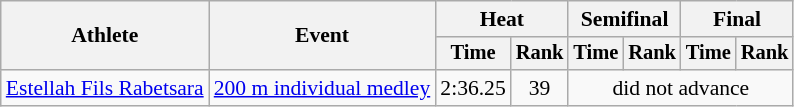<table class=wikitable style="font-size:90%">
<tr>
<th rowspan="2">Athlete</th>
<th rowspan="2">Event</th>
<th colspan="2">Heat</th>
<th colspan="2">Semifinal</th>
<th colspan="2">Final</th>
</tr>
<tr style="font-size:95%">
<th>Time</th>
<th>Rank</th>
<th>Time</th>
<th>Rank</th>
<th>Time</th>
<th>Rank</th>
</tr>
<tr align=center>
<td align=left><a href='#'>Estellah Fils Rabetsara</a></td>
<td align=left><a href='#'>200 m individual medley</a></td>
<td>2:36.25</td>
<td>39</td>
<td colspan=4>did not advance</td>
</tr>
</table>
